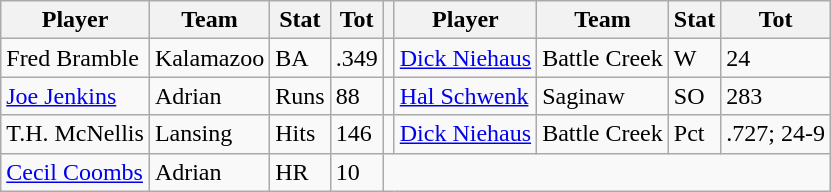<table class="wikitable">
<tr>
<th>Player</th>
<th>Team</th>
<th>Stat</th>
<th>Tot</th>
<th></th>
<th>Player</th>
<th>Team</th>
<th>Stat</th>
<th>Tot</th>
</tr>
<tr>
<td>Fred Bramble</td>
<td>Kalamazoo</td>
<td>BA</td>
<td>.349</td>
<td></td>
<td><a href='#'>Dick Niehaus</a></td>
<td>Battle Creek</td>
<td>W</td>
<td>24</td>
</tr>
<tr>
<td><a href='#'>Joe Jenkins</a></td>
<td>Adrian</td>
<td>Runs</td>
<td>88</td>
<td></td>
<td><a href='#'>Hal Schwenk</a></td>
<td>Saginaw</td>
<td>SO</td>
<td>283</td>
</tr>
<tr>
<td>T.H. McNellis</td>
<td>Lansing</td>
<td>Hits</td>
<td>146</td>
<td></td>
<td><a href='#'>Dick Niehaus</a></td>
<td>Battle Creek</td>
<td>Pct</td>
<td>.727; 24-9</td>
</tr>
<tr>
<td><a href='#'>Cecil Coombs</a></td>
<td>Adrian</td>
<td>HR</td>
<td>10</td>
</tr>
</table>
